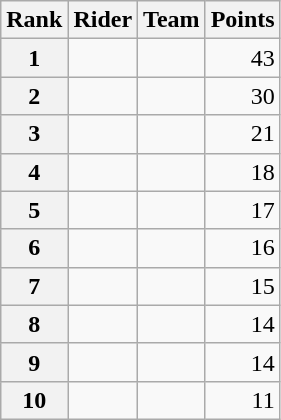<table class="wikitable" margin-bottom:0;">
<tr>
<th scope="col">Rank</th>
<th scope="col">Rider</th>
<th scope="col">Team</th>
<th scope="col">Points</th>
</tr>
<tr>
<th scope="row">1</th>
<td> </td>
<td></td>
<td align="right">43</td>
</tr>
<tr>
<th scope="row">2</th>
<td></td>
<td></td>
<td align="right">30</td>
</tr>
<tr>
<th scope="row">3</th>
<td></td>
<td></td>
<td align="right">21</td>
</tr>
<tr>
<th scope="row">4</th>
<td></td>
<td></td>
<td align="right">18</td>
</tr>
<tr>
<th scope="row">5</th>
<td></td>
<td></td>
<td align="right">17</td>
</tr>
<tr>
<th scope="row">6</th>
<td> </td>
<td></td>
<td align="right">16</td>
</tr>
<tr>
<th scope="row">7</th>
<td></td>
<td></td>
<td align="right">15</td>
</tr>
<tr>
<th scope="row">8</th>
<td></td>
<td></td>
<td align="right">14</td>
</tr>
<tr>
<th scope="row">9</th>
<td></td>
<td></td>
<td align="right">14</td>
</tr>
<tr>
<th scope="row">10</th>
<td></td>
<td></td>
<td align="right">11</td>
</tr>
</table>
